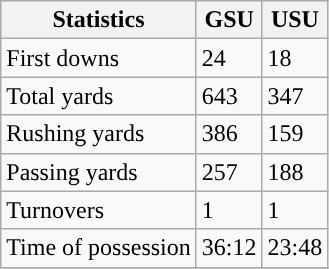<table class="wikitable" style="float: left;">
<tr>
<th>Statistics</th>
<th>GSU</th>
<th>USU</th>
</tr>
<tr>
<td>First downs</td>
<td>24</td>
<td>18</td>
</tr>
<tr>
<td>Total yards</td>
<td>643</td>
<td>347</td>
</tr>
<tr>
<td>Rushing yards</td>
<td>386</td>
<td>159</td>
</tr>
<tr>
<td>Passing yards</td>
<td>257</td>
<td>188</td>
</tr>
<tr>
<td>Turnovers</td>
<td>1</td>
<td>1</td>
</tr>
<tr>
<td>Time of possession</td>
<td>36:12</td>
<td>23:48</td>
</tr>
<tr>
</tr>
</table>
